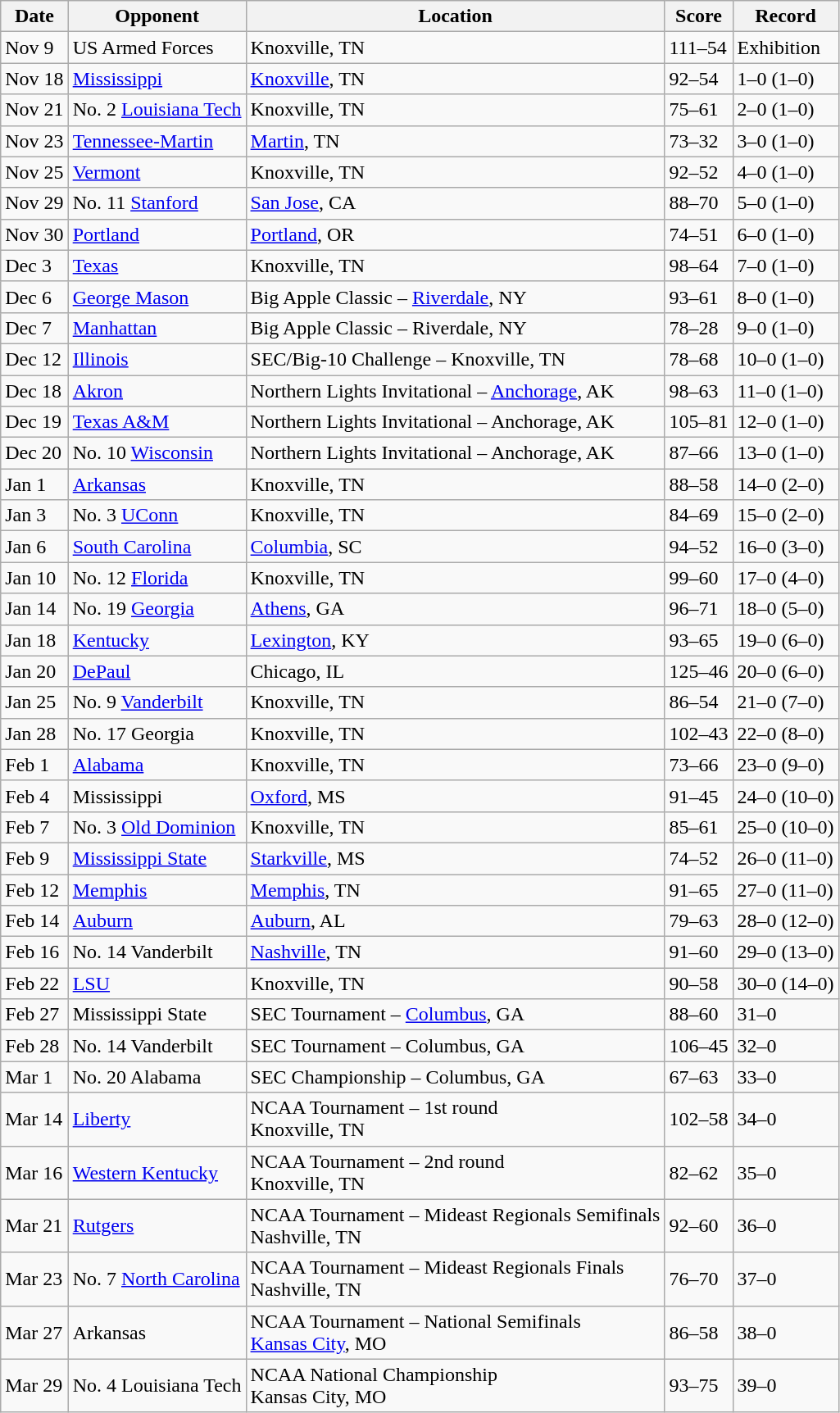<table class="wikitable">
<tr>
<th>Date</th>
<th>Opponent</th>
<th>Location</th>
<th>Score</th>
<th>Record</th>
</tr>
<tr>
<td>Nov 9</td>
<td>US Armed Forces</td>
<td>Knoxville, TN</td>
<td>111–54</td>
<td>Exhibition</td>
</tr>
<tr>
<td>Nov 18</td>
<td><a href='#'>Mississippi</a></td>
<td><a href='#'>Knoxville</a>, TN</td>
<td>92–54</td>
<td>1–0 (1–0)</td>
</tr>
<tr>
<td>Nov 21</td>
<td>No. 2 <a href='#'>Louisiana Tech</a></td>
<td>Knoxville, TN</td>
<td>75–61</td>
<td>2–0 (1–0)</td>
</tr>
<tr>
<td>Nov 23</td>
<td><a href='#'>Tennessee-Martin</a></td>
<td><a href='#'>Martin</a>, TN</td>
<td>73–32</td>
<td>3–0 (1–0)</td>
</tr>
<tr>
<td>Nov 25</td>
<td><a href='#'>Vermont</a></td>
<td>Knoxville, TN</td>
<td>92–52</td>
<td>4–0 (1–0)</td>
</tr>
<tr>
<td>Nov 29</td>
<td>No. 11 <a href='#'>Stanford</a></td>
<td><a href='#'>San Jose</a>, CA</td>
<td>88–70</td>
<td>5–0 (1–0)</td>
</tr>
<tr>
<td>Nov 30</td>
<td><a href='#'>Portland</a></td>
<td><a href='#'>Portland</a>, OR</td>
<td>74–51</td>
<td>6–0 (1–0)</td>
</tr>
<tr>
<td>Dec 3</td>
<td><a href='#'>Texas</a></td>
<td>Knoxville, TN</td>
<td>98–64</td>
<td>7–0 (1–0)</td>
</tr>
<tr>
<td>Dec 6</td>
<td><a href='#'>George Mason</a></td>
<td>Big Apple Classic – <a href='#'>Riverdale</a>, NY</td>
<td>93–61</td>
<td>8–0 (1–0)</td>
</tr>
<tr>
<td>Dec 7</td>
<td><a href='#'>Manhattan</a></td>
<td>Big Apple Classic – Riverdale, NY</td>
<td>78–28</td>
<td>9–0 (1–0)</td>
</tr>
<tr>
<td>Dec 12</td>
<td><a href='#'>Illinois</a></td>
<td>SEC/Big-10 Challenge – Knoxville, TN</td>
<td>78–68</td>
<td>10–0 (1–0)</td>
</tr>
<tr>
<td>Dec 18</td>
<td><a href='#'>Akron</a></td>
<td>Northern Lights Invitational – <a href='#'>Anchorage</a>, AK</td>
<td>98–63</td>
<td>11–0 (1–0)</td>
</tr>
<tr>
<td>Dec 19</td>
<td><a href='#'>Texas A&M</a></td>
<td>Northern Lights Invitational – Anchorage, AK</td>
<td>105–81</td>
<td>12–0 (1–0)</td>
</tr>
<tr>
<td>Dec 20</td>
<td>No. 10 <a href='#'>Wisconsin</a></td>
<td>Northern Lights Invitational – Anchorage, AK</td>
<td>87–66</td>
<td>13–0 (1–0)</td>
</tr>
<tr>
<td>Jan 1</td>
<td><a href='#'>Arkansas</a></td>
<td>Knoxville, TN</td>
<td>88–58</td>
<td>14–0 (2–0)</td>
</tr>
<tr>
<td>Jan 3</td>
<td>No. 3 <a href='#'>UConn</a></td>
<td>Knoxville, TN</td>
<td>84–69</td>
<td>15–0 (2–0)</td>
</tr>
<tr>
<td>Jan 6</td>
<td><a href='#'>South Carolina</a></td>
<td><a href='#'>Columbia</a>, SC</td>
<td>94–52</td>
<td>16–0 (3–0)</td>
</tr>
<tr>
<td>Jan 10</td>
<td>No. 12 <a href='#'>Florida</a></td>
<td>Knoxville, TN</td>
<td>99–60</td>
<td>17–0 (4–0)</td>
</tr>
<tr>
<td>Jan 14</td>
<td>No. 19 <a href='#'>Georgia</a></td>
<td><a href='#'>Athens</a>, GA</td>
<td>96–71</td>
<td>18–0 (5–0)</td>
</tr>
<tr>
<td>Jan 18</td>
<td><a href='#'>Kentucky</a></td>
<td><a href='#'>Lexington</a>, KY</td>
<td>93–65</td>
<td>19–0 (6–0)</td>
</tr>
<tr>
<td>Jan 20</td>
<td><a href='#'>DePaul</a></td>
<td>Chicago, IL</td>
<td>125–46</td>
<td>20–0 (6–0)</td>
</tr>
<tr>
<td>Jan 25</td>
<td>No. 9 <a href='#'>Vanderbilt</a></td>
<td>Knoxville, TN</td>
<td>86–54</td>
<td>21–0 (7–0)</td>
</tr>
<tr>
<td>Jan 28</td>
<td>No. 17 Georgia</td>
<td>Knoxville, TN</td>
<td>102–43</td>
<td>22–0 (8–0)</td>
</tr>
<tr>
<td>Feb 1</td>
<td><a href='#'>Alabama</a></td>
<td>Knoxville, TN</td>
<td>73–66</td>
<td>23–0 (9–0)</td>
</tr>
<tr>
<td>Feb 4</td>
<td>Mississippi</td>
<td><a href='#'>Oxford</a>, MS</td>
<td>91–45</td>
<td>24–0 (10–0)</td>
</tr>
<tr>
<td>Feb 7</td>
<td>No. 3 <a href='#'>Old Dominion</a></td>
<td>Knoxville, TN</td>
<td>85–61</td>
<td>25–0 (10–0)</td>
</tr>
<tr>
<td>Feb 9</td>
<td><a href='#'>Mississippi State</a></td>
<td><a href='#'>Starkville</a>, MS</td>
<td>74–52</td>
<td>26–0 (11–0)</td>
</tr>
<tr>
<td>Feb 12</td>
<td><a href='#'>Memphis</a></td>
<td><a href='#'>Memphis</a>, TN</td>
<td>91–65</td>
<td>27–0 (11–0)</td>
</tr>
<tr>
<td>Feb 14</td>
<td><a href='#'>Auburn</a></td>
<td><a href='#'>Auburn</a>, AL</td>
<td>79–63</td>
<td>28–0 (12–0)</td>
</tr>
<tr>
<td>Feb 16</td>
<td>No. 14 Vanderbilt</td>
<td><a href='#'>Nashville</a>, TN</td>
<td>91–60</td>
<td>29–0 (13–0)</td>
</tr>
<tr>
<td>Feb 22</td>
<td><a href='#'>LSU</a></td>
<td>Knoxville, TN</td>
<td>90–58</td>
<td>30–0 (14–0)</td>
</tr>
<tr>
<td>Feb 27</td>
<td>Mississippi State</td>
<td>SEC Tournament – <a href='#'>Columbus</a>, GA</td>
<td>88–60</td>
<td>31–0</td>
</tr>
<tr>
<td>Feb 28</td>
<td>No. 14 Vanderbilt</td>
<td>SEC Tournament – Columbus, GA</td>
<td>106–45</td>
<td>32–0</td>
</tr>
<tr>
<td>Mar 1</td>
<td>No. 20 Alabama</td>
<td>SEC Championship – Columbus, GA</td>
<td>67–63</td>
<td>33–0</td>
</tr>
<tr>
<td>Mar 14</td>
<td><a href='#'>Liberty</a></td>
<td>NCAA Tournament – 1st round<br>Knoxville, TN</td>
<td>102–58</td>
<td>34–0</td>
</tr>
<tr>
<td>Mar 16</td>
<td><a href='#'>Western Kentucky</a></td>
<td>NCAA Tournament – 2nd round<br>Knoxville, TN</td>
<td>82–62</td>
<td>35–0</td>
</tr>
<tr>
<td>Mar 21</td>
<td><a href='#'>Rutgers</a></td>
<td>NCAA Tournament – Mideast Regionals Semifinals<br>Nashville, TN</td>
<td>92–60</td>
<td>36–0</td>
</tr>
<tr>
<td>Mar 23</td>
<td>No. 7 <a href='#'>North Carolina</a></td>
<td>NCAA Tournament – Mideast Regionals Finals<br>Nashville, TN</td>
<td>76–70</td>
<td>37–0</td>
</tr>
<tr>
<td>Mar 27</td>
<td>Arkansas</td>
<td>NCAA Tournament – National Semifinals<br><a href='#'>Kansas City</a>, MO</td>
<td>86–58</td>
<td>38–0</td>
</tr>
<tr>
<td>Mar 29</td>
<td>No. 4 Louisiana Tech</td>
<td>NCAA National Championship<br>Kansas City, MO</td>
<td>93–75</td>
<td>39–0</td>
</tr>
</table>
